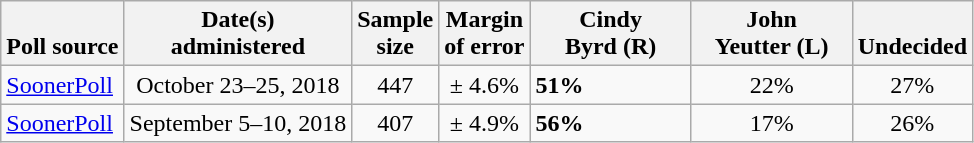<table class="wikitable">
<tr valign=bottom>
<th>Poll source</th>
<th>Date(s)<br>administered</th>
<th>Sample<br>size</th>
<th>Margin<br>of error</th>
<th style="width:100px;">Cindy<br>Byrd (R)</th>
<th style="width:100px;">John<br>Yeutter (L)</th>
<th>Undecided</th>
</tr>
<tr>
<td><a href='#'>SoonerPoll</a></td>
<td align=center>October 23–25, 2018</td>
<td align=center>447</td>
<td align=center>± 4.6%</td>
<td><strong>51%</strong></td>
<td align=center>22%</td>
<td align=center>27%</td>
</tr>
<tr>
<td><a href='#'>SoonerPoll</a></td>
<td align=center>September 5–10, 2018</td>
<td align=center>407</td>
<td align=center>± 4.9%</td>
<td><strong>56%</strong></td>
<td align=center>17%</td>
<td align=center>26%</td>
</tr>
</table>
